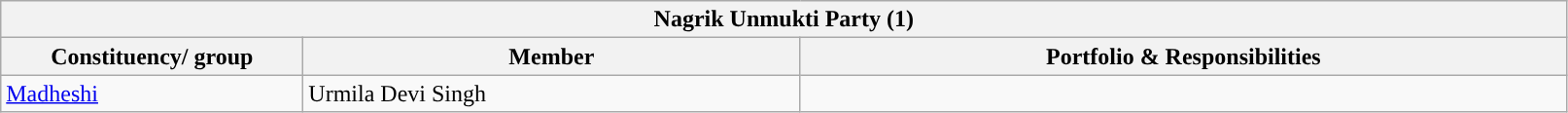<table class="wikitable">
<tr>
<th colspan="3" style="width: 800pt; background:">Nagrik Unmukti Party (1)</th>
</tr>
<tr>
<th style="width:150pt;">Constituency/ group</th>
<th style="width:250pt;">Member</th>
<th>Portfolio & Responsibilities</th>
</tr>
<tr>
<td><a href='#'>Madheshi</a></td>
<td>Urmila Devi Singh</td>
<td></td>
</tr>
</table>
